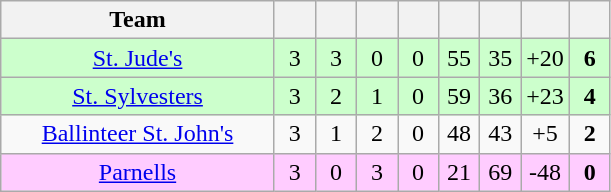<table class="wikitable" style="text-align:center">
<tr>
<th style="width:175px;">Team</th>
<th width="20"></th>
<th width="20"></th>
<th width="20"></th>
<th width="20"></th>
<th width="20"></th>
<th width="20"></th>
<th width="20"></th>
<th width="20"></th>
</tr>
<tr style="background:#cfc;">
<td><a href='#'>St. Jude's</a></td>
<td>3</td>
<td>3</td>
<td>0</td>
<td>0</td>
<td>55</td>
<td>35</td>
<td>+20</td>
<td><strong>6</strong></td>
</tr>
<tr style="background:#cfc;">
<td><a href='#'>St. Sylvesters</a></td>
<td>3</td>
<td>2</td>
<td>1</td>
<td>0</td>
<td>59</td>
<td>36</td>
<td>+23</td>
<td><strong>4</strong></td>
</tr>
<tr>
<td><a href='#'>Ballinteer St. John's</a></td>
<td>3</td>
<td>1</td>
<td>2</td>
<td>0</td>
<td>48</td>
<td>43</td>
<td>+5</td>
<td><strong>2</strong></td>
</tr>
<tr style="background:#fcf;">
<td><a href='#'>Parnells</a></td>
<td>3</td>
<td>0</td>
<td>3</td>
<td>0</td>
<td>21</td>
<td>69</td>
<td>-48</td>
<td><strong>0</strong></td>
</tr>
</table>
